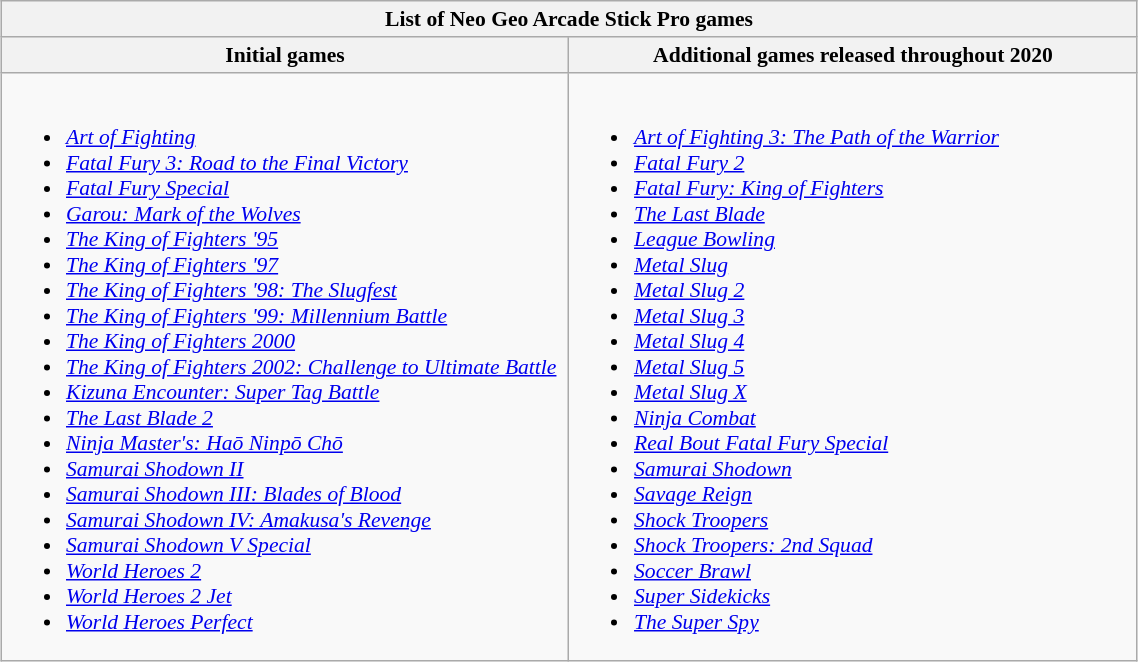<table class="wikitable mw-collapsible mw-collapsed collapsible" style="clear:none; font-size:90%; padding:0 auto; width:60%; margin:auto">
<tr>
<th colspan="2">List of Neo Geo Arcade Stick Pro games</th>
</tr>
<tr>
<th>Initial games</th>
<th>Additional games released throughout 2020</th>
</tr>
<tr>
<td style="width:33%;"><br><ul><li><em><a href='#'>Art of Fighting</a></em></li><li><em><a href='#'>Fatal Fury 3: Road to the Final Victory</a></em></li><li><em><a href='#'>Fatal Fury Special</a></em></li><li><em><a href='#'>Garou: Mark of the Wolves</a></em></li><li><em><a href='#'>The King of Fighters '95</a></em></li><li><em><a href='#'>The King of Fighters '97</a></em></li><li><em><a href='#'>The King of Fighters '98: The Slugfest</a></em></li><li><em><a href='#'>The King of Fighters '99: Millennium Battle</a></em></li><li><em><a href='#'>The King of Fighters 2000</a></em></li><li><em><a href='#'>The King of Fighters 2002: Challenge to Ultimate Battle</a></em></li><li><em><a href='#'>Kizuna Encounter: Super Tag Battle</a></em></li><li><em><a href='#'>The Last Blade 2</a></em></li><li><em><a href='#'>Ninja Master's: Haō Ninpō Chō</a></em></li><li><em><a href='#'>Samurai Shodown II</a></em></li><li><em><a href='#'>Samurai Shodown III: Blades of Blood</a></em></li><li><em><a href='#'>Samurai Shodown IV: Amakusa's Revenge</a></em></li><li><em><a href='#'>Samurai Shodown V Special</a></em></li><li><em><a href='#'>World Heroes 2</a></em></li><li><em><a href='#'>World Heroes 2 Jet</a></em></li><li><em><a href='#'>World Heroes Perfect</a></em></li></ul></td>
<td style="width:33%;"><br><ul><li><em><a href='#'>Art of Fighting 3: The Path of the Warrior</a></em></li><li><em><a href='#'>Fatal Fury 2</a></em></li><li><em><a href='#'>Fatal Fury: King of Fighters</a></em></li><li><em><a href='#'>The Last Blade</a></em></li><li><em><a href='#'>League Bowling</a></em></li><li><em><a href='#'>Metal Slug</a></em></li><li><em><a href='#'>Metal Slug 2</a></em></li><li><em><a href='#'>Metal Slug 3</a></em></li><li><em><a href='#'>Metal Slug 4</a></em></li><li><em><a href='#'>Metal Slug 5</a></em></li><li><em><a href='#'>Metal Slug X</a></em></li><li><em><a href='#'>Ninja Combat</a></em></li><li><em><a href='#'>Real Bout Fatal Fury Special</a></em></li><li><em><a href='#'>Samurai Shodown</a></em></li><li><em><a href='#'>Savage Reign</a></em></li><li><em><a href='#'>Shock Troopers</a></em></li><li><em><a href='#'>Shock Troopers: 2nd Squad</a></em></li><li><em><a href='#'>Soccer Brawl</a></em></li><li><em><a href='#'>Super Sidekicks</a></em></li><li><em><a href='#'>The Super Spy</a></em></li></ul></td>
</tr>
</table>
